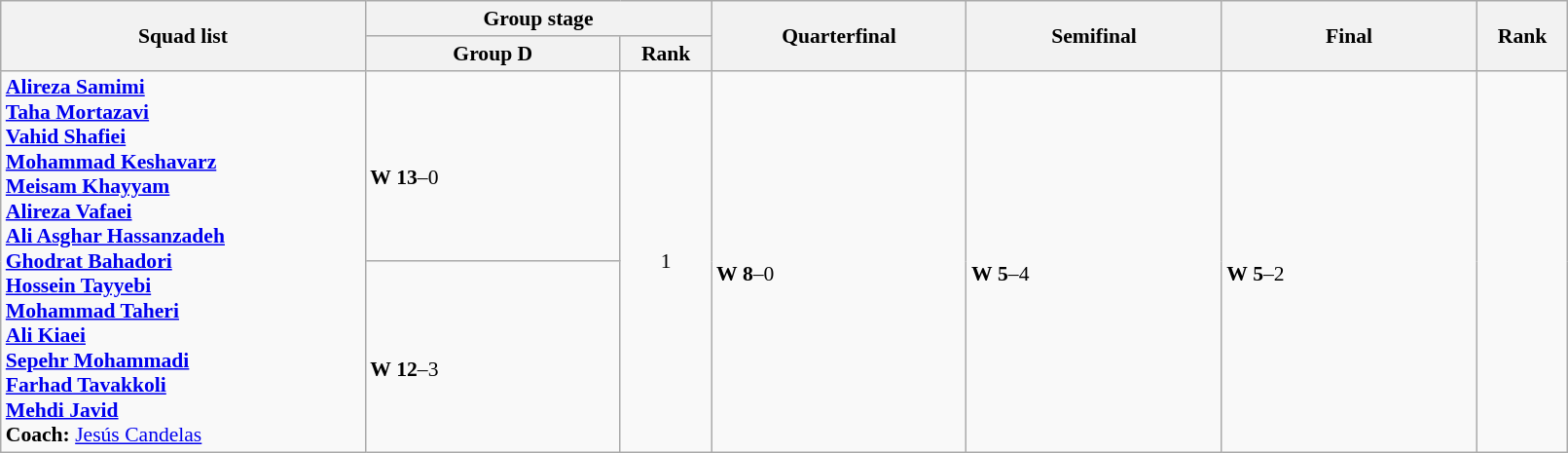<table class="wikitable" width="85%" style="text-align:left; font-size:90%">
<tr>
<th rowspan="2" width="20%">Squad list</th>
<th colspan="2">Group stage</th>
<th rowspan="2" width="14%">Quarterfinal</th>
<th rowspan="2" width="14%">Semifinal</th>
<th rowspan="2" width="14%">Final</th>
<th rowspan="2" width="5%">Rank</th>
</tr>
<tr>
<th width="14%">Group D</th>
<th width="5%">Rank</th>
</tr>
<tr>
<td rowspan="2"><strong><a href='#'>Alireza Samimi</a><br><a href='#'>Taha Mortazavi</a><br><a href='#'>Vahid Shafiei</a><br><a href='#'>Mohammad Keshavarz</a><br><a href='#'>Meisam Khayyam</a><br><a href='#'>Alireza Vafaei</a><br><a href='#'>Ali Asghar Hassanzadeh</a><br><a href='#'>Ghodrat Bahadori</a><br><a href='#'>Hossein Tayyebi</a><br><a href='#'>Mohammad Taheri</a><br><a href='#'>Ali Kiaei</a><br><a href='#'>Sepehr Mohammadi</a><br><a href='#'>Farhad Tavakkoli</a><br><a href='#'>Mehdi Javid</a><br> Coach:</strong>  <a href='#'>Jesús Candelas</a></td>
<td><br><strong>W</strong> <strong>13</strong>–0</td>
<td rowspan="2" align=center>1 <strong></strong></td>
<td rowspan="2"><br><strong>W</strong> <strong>8</strong>–0</td>
<td rowspan="2"><br><strong>W</strong> <strong>5</strong>–4</td>
<td rowspan="2"><br><strong>W</strong> <strong>5</strong>–2</td>
<td rowspan="2" align="center"></td>
</tr>
<tr>
<td><br><strong>W</strong> <strong>12</strong>–3</td>
</tr>
</table>
